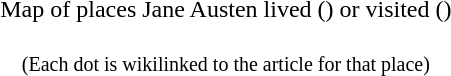<table style="text-align:center; float:right;">
<tr>
<td></td>
</tr>
<tr>
<td>Map of places Jane Austen lived () or visited ()<br><br><small>(Each dot is wikilinked to the article for that place)</small></td>
</tr>
</table>
